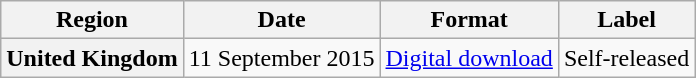<table class="wikitable plainrowheaders">
<tr>
<th scope="col">Region</th>
<th scope="col">Date</th>
<th scope="col">Format</th>
<th scope="col">Label</th>
</tr>
<tr>
<th scope="row">United Kingdom</th>
<td>11 September 2015</td>
<td><a href='#'>Digital download</a></td>
<td>Self-released</td>
</tr>
</table>
